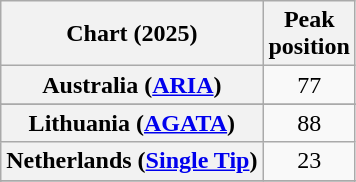<table class="wikitable sortable plainrowheaders" style="text-align:center">
<tr>
<th scope="col">Chart (2025)</th>
<th scope="col">Peak<br>position</th>
</tr>
<tr>
<th scope="row">Australia (<a href='#'>ARIA</a>)</th>
<td>77</td>
</tr>
<tr>
</tr>
<tr>
</tr>
<tr>
<th scope="row">Lithuania (<a href='#'>AGATA</a>)</th>
<td>88</td>
</tr>
<tr>
<th scope="row">Netherlands (<a href='#'>Single Tip</a>)</th>
<td>23</td>
</tr>
<tr>
</tr>
<tr>
</tr>
</table>
